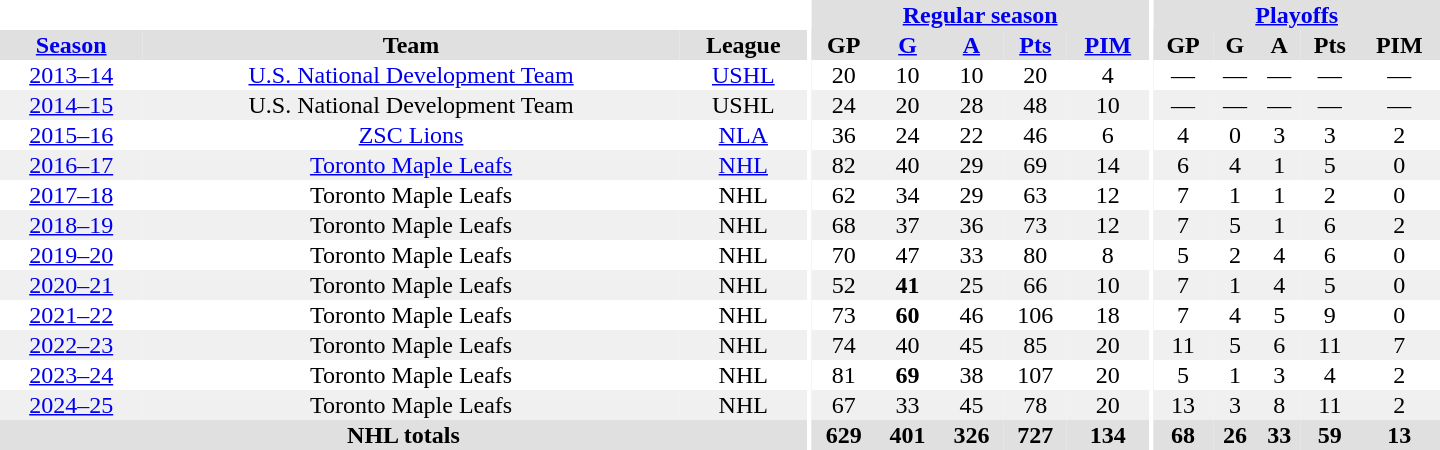<table border="0" cellpadding="1" cellspacing="0" style="text-align:center; width:60em">
<tr bgcolor="#e0e0e0">
<th colspan="3" bgcolor="#ffffff"></th>
<th rowspan="101" bgcolor="#ffffff"></th>
<th colspan="5"><a href='#'>Regular season</a></th>
<th rowspan="101" bgcolor="#ffffff"></th>
<th colspan="5"><a href='#'>Playoffs</a></th>
</tr>
<tr bgcolor="#e0e0e0">
<th><a href='#'>Season</a></th>
<th>Team</th>
<th>League</th>
<th>GP</th>
<th><a href='#'>G</a></th>
<th><a href='#'>A</a></th>
<th><a href='#'>Pts</a></th>
<th><a href='#'>PIM</a></th>
<th>GP</th>
<th>G</th>
<th>A</th>
<th>Pts</th>
<th>PIM</th>
</tr>
<tr>
<td><a href='#'>2013–14</a></td>
<td><a href='#'>U.S. National Development Team</a></td>
<td><a href='#'>USHL</a></td>
<td>20</td>
<td>10</td>
<td>10</td>
<td>20</td>
<td>4</td>
<td>—</td>
<td>—</td>
<td>—</td>
<td>—</td>
<td>—</td>
</tr>
<tr bgcolor="#f0f0f0">
<td><a href='#'>2014–15</a></td>
<td>U.S. National Development Team</td>
<td>USHL</td>
<td>24</td>
<td>20</td>
<td>28</td>
<td>48</td>
<td>10</td>
<td>—</td>
<td>—</td>
<td>—</td>
<td>—</td>
<td>—</td>
</tr>
<tr>
<td><a href='#'>2015–16</a></td>
<td><a href='#'>ZSC Lions</a></td>
<td><a href='#'>NLA</a></td>
<td>36</td>
<td>24</td>
<td>22</td>
<td>46</td>
<td>6</td>
<td>4</td>
<td>0</td>
<td>3</td>
<td>3</td>
<td>2</td>
</tr>
<tr bgcolor="#f0f0f0">
<td><a href='#'>2016–17</a></td>
<td><a href='#'>Toronto Maple Leafs</a></td>
<td><a href='#'>NHL</a></td>
<td>82</td>
<td>40</td>
<td>29</td>
<td>69</td>
<td>14</td>
<td>6</td>
<td>4</td>
<td>1</td>
<td>5</td>
<td>0</td>
</tr>
<tr>
<td><a href='#'>2017–18</a></td>
<td>Toronto Maple Leafs</td>
<td>NHL</td>
<td>62</td>
<td>34</td>
<td>29</td>
<td>63</td>
<td>12</td>
<td>7</td>
<td>1</td>
<td>1</td>
<td>2</td>
<td>0</td>
</tr>
<tr bgcolor="#f0f0f0">
<td><a href='#'>2018–19</a></td>
<td>Toronto Maple Leafs</td>
<td>NHL</td>
<td>68</td>
<td>37</td>
<td>36</td>
<td>73</td>
<td>12</td>
<td>7</td>
<td>5</td>
<td>1</td>
<td>6</td>
<td>2</td>
</tr>
<tr>
<td><a href='#'>2019–20</a></td>
<td>Toronto Maple Leafs</td>
<td>NHL</td>
<td>70</td>
<td>47</td>
<td>33</td>
<td>80</td>
<td>8</td>
<td>5</td>
<td>2</td>
<td>4</td>
<td>6</td>
<td>0</td>
</tr>
<tr bgcolor="#f0f0f0">
<td><a href='#'>2020–21</a></td>
<td>Toronto Maple Leafs</td>
<td>NHL</td>
<td>52</td>
<td><strong>41</strong></td>
<td>25</td>
<td>66</td>
<td>10</td>
<td>7</td>
<td>1</td>
<td>4</td>
<td>5</td>
<td>0</td>
</tr>
<tr>
<td><a href='#'>2021–22</a></td>
<td>Toronto Maple Leafs</td>
<td>NHL</td>
<td>73</td>
<td><strong>60</strong></td>
<td>46</td>
<td>106</td>
<td>18</td>
<td>7</td>
<td>4</td>
<td>5</td>
<td>9</td>
<td>0</td>
</tr>
<tr bgcolor="#f0f0f0">
<td><a href='#'>2022–23</a></td>
<td>Toronto Maple Leafs</td>
<td>NHL</td>
<td>74</td>
<td>40</td>
<td>45</td>
<td>85</td>
<td>20</td>
<td>11</td>
<td>5</td>
<td>6</td>
<td>11</td>
<td>7</td>
</tr>
<tr>
<td><a href='#'>2023–24</a></td>
<td>Toronto Maple Leafs</td>
<td>NHL</td>
<td>81</td>
<td><strong>69</strong></td>
<td>38</td>
<td>107</td>
<td>20</td>
<td>5</td>
<td>1</td>
<td>3</td>
<td>4</td>
<td>2</td>
</tr>
<tr bgcolor="#f0f0f0">
<td><a href='#'>2024–25</a></td>
<td>Toronto Maple Leafs</td>
<td>NHL</td>
<td>67</td>
<td>33</td>
<td>45</td>
<td>78</td>
<td>20</td>
<td>13</td>
<td>3</td>
<td>8</td>
<td>11</td>
<td>2</td>
</tr>
<tr bgcolor="#e0e0e0">
<th colspan="3">NHL totals</th>
<th>629</th>
<th>401</th>
<th>326</th>
<th>727</th>
<th>134</th>
<th>68</th>
<th>26</th>
<th>33</th>
<th>59</th>
<th>13<br></th>
</tr>
</table>
